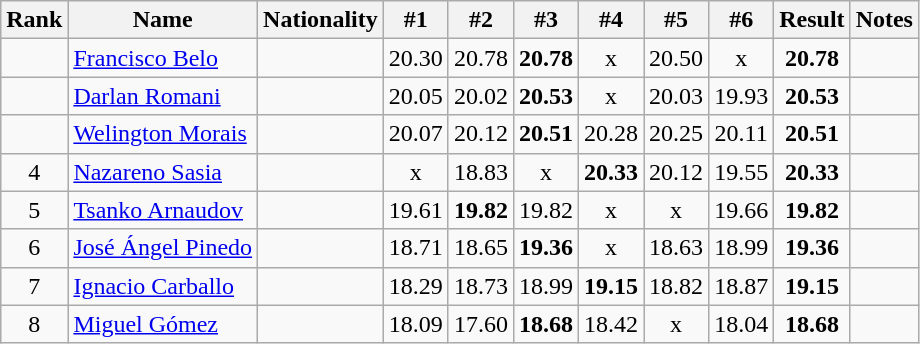<table class="wikitable sortable" style="text-align:center">
<tr>
<th>Rank</th>
<th>Name</th>
<th>Nationality</th>
<th>#1</th>
<th>#2</th>
<th>#3</th>
<th>#4</th>
<th>#5</th>
<th>#6</th>
<th>Result</th>
<th>Notes</th>
</tr>
<tr>
<td></td>
<td align=left><a href='#'>Francisco Belo</a></td>
<td align=left></td>
<td>20.30</td>
<td>20.78</td>
<td><strong>20.78</strong></td>
<td>x</td>
<td>20.50</td>
<td>x</td>
<td><strong>20.78</strong></td>
<td></td>
</tr>
<tr>
<td></td>
<td align=left><a href='#'>Darlan Romani</a></td>
<td align=left></td>
<td>20.05</td>
<td>20.02</td>
<td><strong>20.53</strong></td>
<td>x</td>
<td>20.03</td>
<td>19.93</td>
<td><strong>20.53</strong></td>
<td></td>
</tr>
<tr>
<td></td>
<td align=left><a href='#'>Welington Morais</a></td>
<td align=left></td>
<td>20.07</td>
<td>20.12</td>
<td><strong>20.51</strong></td>
<td>20.28</td>
<td>20.25</td>
<td>20.11</td>
<td><strong>20.51</strong></td>
<td></td>
</tr>
<tr>
<td>4</td>
<td align=left><a href='#'>Nazareno Sasia</a></td>
<td align=left></td>
<td>x</td>
<td>18.83</td>
<td>x</td>
<td><strong>20.33</strong></td>
<td>20.12</td>
<td>19.55</td>
<td><strong>20.33</strong></td>
<td></td>
</tr>
<tr>
<td>5</td>
<td align=left><a href='#'>Tsanko Arnaudov</a></td>
<td align=left></td>
<td>19.61</td>
<td><strong>19.82</strong></td>
<td>19.82</td>
<td>x</td>
<td>x</td>
<td>19.66</td>
<td><strong>19.82</strong></td>
<td></td>
</tr>
<tr>
<td>6</td>
<td align=left><a href='#'>José Ángel Pinedo</a></td>
<td align=left></td>
<td>18.71</td>
<td>18.65</td>
<td><strong>19.36</strong></td>
<td>x</td>
<td>18.63</td>
<td>18.99</td>
<td><strong>19.36</strong></td>
<td></td>
</tr>
<tr>
<td>7</td>
<td align=left><a href='#'>Ignacio Carballo</a></td>
<td align=left></td>
<td>18.29</td>
<td>18.73</td>
<td>18.99</td>
<td><strong>19.15</strong></td>
<td>18.82</td>
<td>18.87</td>
<td><strong>19.15</strong></td>
<td></td>
</tr>
<tr>
<td>8</td>
<td align=left><a href='#'>Miguel Gómez</a></td>
<td align=left></td>
<td>18.09</td>
<td>17.60</td>
<td><strong>18.68</strong></td>
<td>18.42</td>
<td>x</td>
<td>18.04</td>
<td><strong>18.68</strong></td>
<td></td>
</tr>
</table>
